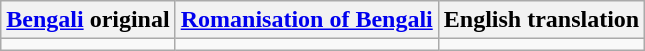<table class="wikitable">
<tr>
<th><a href='#'>Bengali</a> original</th>
<th><a href='#'>Romanisation of Bengali</a></th>
<th>English translation</th>
</tr>
<tr style="vertical-align:top; white-space:nowrap;">
<td></td>
<td></td>
<td></td>
</tr>
</table>
